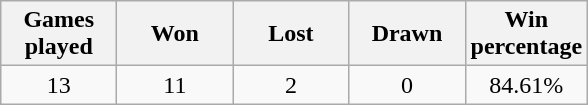<table class="wikitable" style="text-align:center">
<tr>
<th width="70">Games played</th>
<th width="70">Won</th>
<th width="70">Lost</th>
<th width="70">Drawn</th>
<th width="70">Win percentage</th>
</tr>
<tr>
<td>13</td>
<td>11</td>
<td>2</td>
<td>0</td>
<td>84.61%</td>
</tr>
</table>
